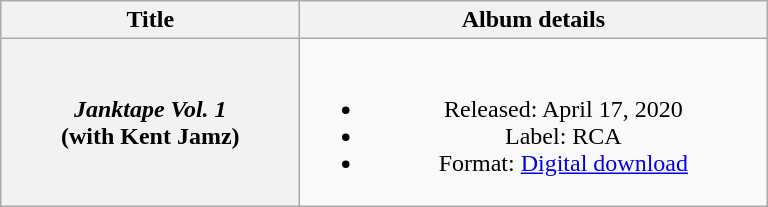<table class="wikitable plainrowheaders" style="text-align:center;">
<tr>
<th scope="col" style="width:12em;">Title</th>
<th scope="col" style="width:19em;">Album details</th>
</tr>
<tr>
<th scope="row"><em>Janktape Vol. 1</em><br><span>(with Kent Jamz)</span></th>
<td><br><ul><li>Released: April 17, 2020</li><li>Label: RCA</li><li>Format: <a href='#'>Digital download</a></li></ul></td>
</tr>
</table>
